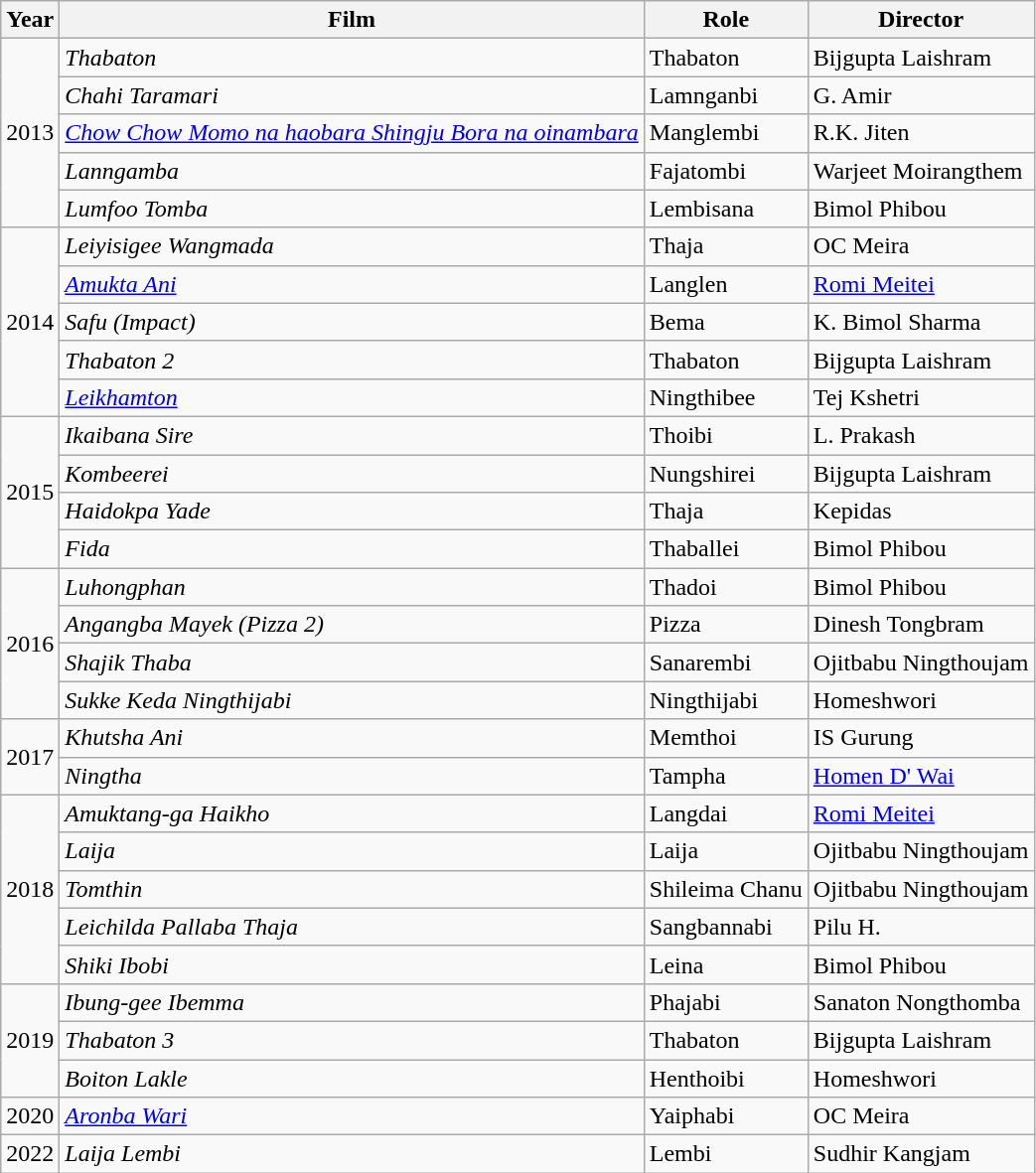<table class="wikitable sortable">
<tr>
<th>Year</th>
<th>Film</th>
<th>Role</th>
<th>Director</th>
</tr>
<tr>
<td rowspan="5">2013</td>
<td><em>Thabaton</em></td>
<td>Thabaton</td>
<td>Bijgupta Laishram</td>
</tr>
<tr>
<td><em>Chahi Taramari</em></td>
<td>Lamnganbi</td>
<td>G. Amir</td>
</tr>
<tr>
<td><em><a href='#'>Chow Chow Momo na haobara Shingju Bora na oinambara</a></em></td>
<td>Manglembi</td>
<td>R.K. Jiten</td>
</tr>
<tr>
<td><em>Lanngamba</em></td>
<td>Fajatombi</td>
<td>Warjeet Moirangthem</td>
</tr>
<tr>
<td><em>Lumfoo Tomba</em></td>
<td>Lembisana</td>
<td>Bimol Phibou</td>
</tr>
<tr>
<td rowspan="5">2014</td>
<td><em>Leiyisigee Wangmada</em></td>
<td>Thaja</td>
<td>OC Meira</td>
</tr>
<tr>
<td><em><a href='#'>Amukta Ani</a></em></td>
<td>Langlen</td>
<td><a href='#'>Romi Meitei</a></td>
</tr>
<tr>
<td><em>Safu (Impact)</em></td>
<td>Bema</td>
<td>K. Bimol Sharma</td>
</tr>
<tr>
<td><em>Thabaton 2</em></td>
<td>Thabaton</td>
<td>Bijgupta Laishram</td>
</tr>
<tr>
<td><em><a href='#'>Leikhamton</a></em></td>
<td>Ningthibee</td>
<td>Tej Kshetri</td>
</tr>
<tr>
<td rowspan="4">2015</td>
<td><em>Ikaibana Sire</em></td>
<td>Thoibi</td>
<td>L. Prakash</td>
</tr>
<tr>
<td><em>Kombeerei</em></td>
<td>Nungshirei</td>
<td>Bijgupta Laishram</td>
</tr>
<tr>
<td><em>Haidokpa Yade</em></td>
<td>Thaja</td>
<td>Kepidas</td>
</tr>
<tr>
<td><em>Fida</em></td>
<td>Thaballei</td>
<td>Bimol Phibou</td>
</tr>
<tr>
<td rowspan="4">2016</td>
<td><em>Luhongphan</em></td>
<td>Thadoi</td>
<td>Bimol Phibou</td>
</tr>
<tr>
<td><em>Angangba Mayek (Pizza 2)</em></td>
<td>Pizza</td>
<td>Dinesh Tongbram</td>
</tr>
<tr>
<td><em>Shajik Thaba</em></td>
<td>Sanarembi</td>
<td>Ojitbabu Ningthoujam</td>
</tr>
<tr>
<td><em>Sukke Keda Ningthijabi</em></td>
<td>Ningthijabi</td>
<td>Homeshwori</td>
</tr>
<tr>
<td rowspan="2">2017</td>
<td><em>Khutsha Ani</em></td>
<td>Memthoi</td>
<td>IS Gurung</td>
</tr>
<tr>
<td><em>Ningtha</em></td>
<td>Tampha</td>
<td><a href='#'>Homen D' Wai</a></td>
</tr>
<tr>
<td rowspan="5">2018</td>
<td><em>Amuktang-ga Haikho</em></td>
<td>Langdai</td>
<td><a href='#'>Romi Meitei</a></td>
</tr>
<tr>
<td><em>Laija</em></td>
<td>Laija</td>
<td>Ojitbabu Ningthoujam</td>
</tr>
<tr>
<td><em>Tomthin</em></td>
<td>Shileima Chanu</td>
<td>Ojitbabu Ningthoujam</td>
</tr>
<tr>
<td><em>Leichilda Pallaba Thaja</em></td>
<td>Sangbannabi</td>
<td>Pilu H.</td>
</tr>
<tr>
<td><em>Shiki Ibobi</em></td>
<td>Leina</td>
<td>Bimol Phibou</td>
</tr>
<tr>
<td rowspan="3">2019</td>
<td><em>Ibung-gee Ibemma</em></td>
<td>Phajabi</td>
<td>Sanaton Nongthomba</td>
</tr>
<tr>
<td><em>Thabaton 3</em></td>
<td>Thabaton</td>
<td>Bijgupta Laishram</td>
</tr>
<tr>
<td><em>Boiton Lakle</em></td>
<td>Henthoibi</td>
<td>Homeshwori</td>
</tr>
<tr>
<td>2020</td>
<td><em><a href='#'>Aronba Wari</a></em></td>
<td>Yaiphabi</td>
<td>OC Meira</td>
</tr>
<tr>
<td>2022</td>
<td><em>Laija Lembi</em></td>
<td>Lembi</td>
<td>Sudhir Kangjam</td>
</tr>
</table>
